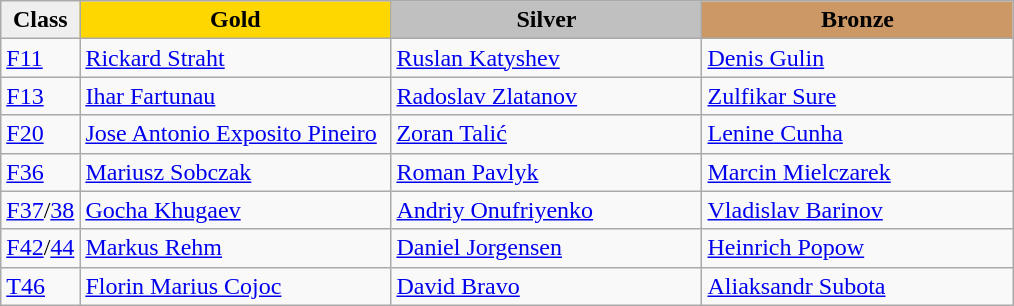<table class="wikitable" style="text-align:left">
<tr align="center">
<td bgcolor=efefef><strong>Class</strong></td>
<td width=200 bgcolor=gold><strong>Gold</strong></td>
<td width=200 bgcolor=silver><strong>Silver</strong></td>
<td width=200 bgcolor=CC9966><strong>Bronze</strong></td>
</tr>
<tr>
<td><a href='#'>F11</a></td>
<td><a href='#'>Rickard Straht</a><br></td>
<td><a href='#'>Ruslan Katyshev</a><br></td>
<td><a href='#'>Denis Gulin</a><br></td>
</tr>
<tr>
<td><a href='#'>F13</a></td>
<td><a href='#'>Ihar Fartunau</a><br></td>
<td><a href='#'>Radoslav Zlatanov</a><br></td>
<td><a href='#'>Zulfikar Sure</a><br></td>
</tr>
<tr>
<td><a href='#'>F20</a></td>
<td><a href='#'>Jose Antonio Exposito Pineiro</a><br></td>
<td><a href='#'>Zoran Talić</a><br></td>
<td><a href='#'>Lenine Cunha</a><br></td>
</tr>
<tr>
<td><a href='#'>F36</a></td>
<td><a href='#'>Mariusz Sobczak</a><br></td>
<td><a href='#'>Roman Pavlyk</a><br></td>
<td><a href='#'>Marcin Mielczarek</a><br></td>
</tr>
<tr>
<td><a href='#'>F37</a>/<a href='#'>38</a></td>
<td><a href='#'>Gocha Khugaev</a><br></td>
<td><a href='#'>Andriy Onufriyenko</a><br></td>
<td><a href='#'>Vladislav Barinov</a><br></td>
</tr>
<tr>
<td><a href='#'>F42</a>/<a href='#'>44</a></td>
<td><a href='#'>Markus Rehm</a><br></td>
<td><a href='#'>Daniel Jorgensen</a><br></td>
<td><a href='#'>Heinrich Popow</a><br></td>
</tr>
<tr>
<td><a href='#'>T46</a></td>
<td><a href='#'>Florin Marius Cojoc</a><br></td>
<td><a href='#'>David Bravo</a><br></td>
<td><a href='#'>Aliaksandr Subota</a><br></td>
</tr>
</table>
